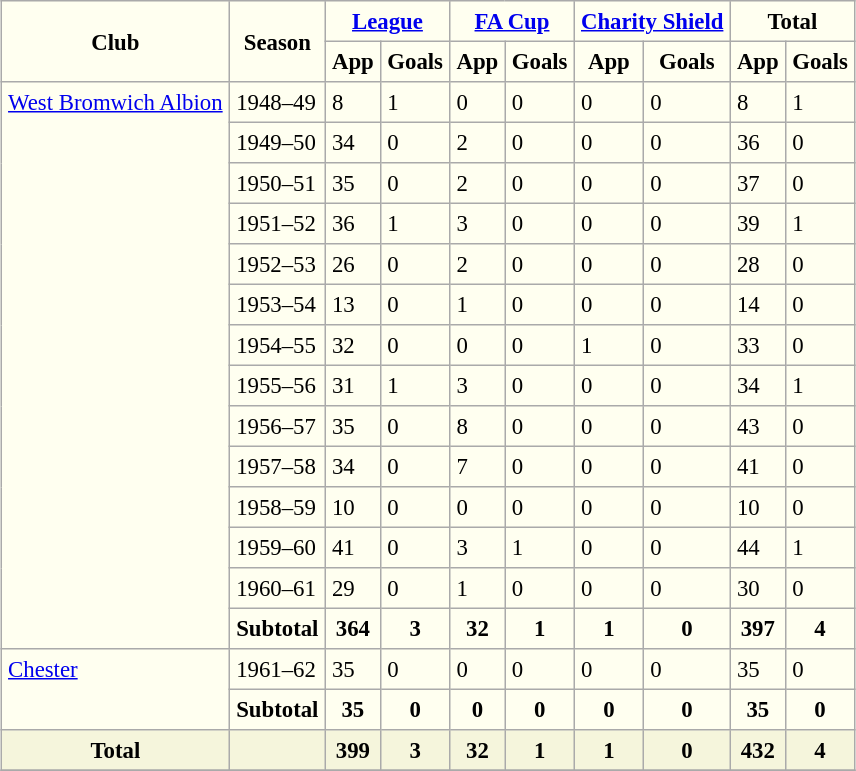<table border=1 align=center cellpadding=4 cellspacing=2 style="background: ivory; font-size: 95%; border: 1px #aaaaaa solid; border-collapse: collapse; clear:center">
<tr>
<th rowspan="2">Club</th>
<th rowspan="2">Season</th>
<th colspan="2"><a href='#'>League</a></th>
<th colspan="2"><a href='#'>FA Cup</a></th>
<th colspan="2"><a href='#'>Charity Shield</a></th>
<th colspan="2">Total</th>
</tr>
<tr>
<th>App</th>
<th>Goals</th>
<th>App</th>
<th>Goals</th>
<th>App</th>
<th>Goals</th>
<th>App</th>
<th>Goals</th>
</tr>
<tr>
<td rowspan="14" valign=top><a href='#'>West Bromwich Albion</a></td>
<td>1948–49</td>
<td>8</td>
<td>1</td>
<td>0</td>
<td>0</td>
<td>0</td>
<td>0</td>
<td>8</td>
<td>1</td>
</tr>
<tr>
<td>1949–50</td>
<td>34</td>
<td>0</td>
<td>2</td>
<td>0</td>
<td>0</td>
<td>0</td>
<td>36</td>
<td>0</td>
</tr>
<tr>
<td>1950–51</td>
<td>35</td>
<td>0</td>
<td>2</td>
<td>0</td>
<td>0</td>
<td>0</td>
<td>37</td>
<td>0</td>
</tr>
<tr>
<td>1951–52</td>
<td>36</td>
<td>1</td>
<td>3</td>
<td>0</td>
<td>0</td>
<td>0</td>
<td>39</td>
<td>1</td>
</tr>
<tr>
<td>1952–53</td>
<td>26</td>
<td>0</td>
<td>2</td>
<td>0</td>
<td>0</td>
<td>0</td>
<td>28</td>
<td>0</td>
</tr>
<tr>
<td>1953–54</td>
<td>13</td>
<td>0</td>
<td>1</td>
<td>0</td>
<td>0</td>
<td>0</td>
<td>14</td>
<td>0</td>
</tr>
<tr>
<td>1954–55</td>
<td>32</td>
<td>0</td>
<td>0</td>
<td>0</td>
<td>1</td>
<td>0</td>
<td>33</td>
<td>0</td>
</tr>
<tr>
<td>1955–56</td>
<td>31</td>
<td>1</td>
<td>3</td>
<td>0</td>
<td>0</td>
<td>0</td>
<td>34</td>
<td>1</td>
</tr>
<tr>
<td>1956–57</td>
<td>35</td>
<td>0</td>
<td>8</td>
<td>0</td>
<td>0</td>
<td>0</td>
<td>43</td>
<td>0</td>
</tr>
<tr>
<td>1957–58</td>
<td>34</td>
<td>0</td>
<td>7</td>
<td>0</td>
<td>0</td>
<td>0</td>
<td>41</td>
<td>0</td>
</tr>
<tr>
<td>1958–59</td>
<td>10</td>
<td>0</td>
<td>0</td>
<td>0</td>
<td>0</td>
<td>0</td>
<td>10</td>
<td>0</td>
</tr>
<tr>
<td>1959–60</td>
<td>41</td>
<td>0</td>
<td>3</td>
<td>1</td>
<td>0</td>
<td>0</td>
<td>44</td>
<td>1</td>
</tr>
<tr>
<td>1960–61</td>
<td>29</td>
<td>0</td>
<td>1</td>
<td>0</td>
<td>0</td>
<td>0</td>
<td>30</td>
<td>0</td>
</tr>
<tr>
<th>Subtotal</th>
<th>364</th>
<th>3</th>
<th>32</th>
<th>1</th>
<th>1</th>
<th>0</th>
<th>397</th>
<th>4</th>
</tr>
<tr>
<td rowspan="2" valign=top><a href='#'>Chester</a></td>
<td>1961–62</td>
<td>35</td>
<td>0</td>
<td>0</td>
<td>0</td>
<td>0</td>
<td>0</td>
<td>35</td>
<td>0</td>
</tr>
<tr>
<th>Subtotal</th>
<th>35</th>
<th>0</th>
<th>0</th>
<th>0</th>
<th>0</th>
<th>0</th>
<th>35</th>
<th>0</th>
</tr>
<tr>
<th style="background:beige">Total</th>
<th style="background:beige" colspan="1"></th>
<th style="background:beige">399</th>
<th style="background:beige">3</th>
<th style="background:beige">32</th>
<th style="background:beige">1</th>
<th style="background:beige">1</th>
<th style="background:beige">0</th>
<th style="background:beige">432</th>
<th style="background:beige">4</th>
</tr>
<tr>
</tr>
</table>
